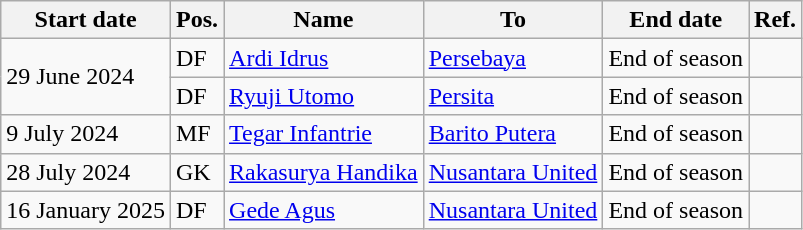<table class="wikitable">
<tr>
<th>Start date</th>
<th>Pos.</th>
<th>Name</th>
<th>To</th>
<th>End date</th>
<th>Ref.</th>
</tr>
<tr>
<td rowspan="2">29 June 2024</td>
<td>DF</td>
<td> <a href='#'>Ardi Idrus</a></td>
<td><a href='#'>Persebaya</a></td>
<td>End of season</td>
<td></td>
</tr>
<tr>
<td>DF</td>
<td> <a href='#'>Ryuji Utomo</a></td>
<td><a href='#'>Persita</a></td>
<td>End of season</td>
<td></td>
</tr>
<tr>
<td>9 July 2024</td>
<td>MF</td>
<td> <a href='#'>Tegar Infantrie</a></td>
<td><a href='#'>Barito Putera</a></td>
<td>End of season</td>
<td></td>
</tr>
<tr>
<td>28 July 2024</td>
<td>GK</td>
<td> <a href='#'>Rakasurya Handika</a></td>
<td><a href='#'>Nusantara United</a></td>
<td>End of season</td>
<td></td>
</tr>
<tr>
<td>16 January 2025</td>
<td>DF</td>
<td> <a href='#'>Gede Agus</a></td>
<td><a href='#'>Nusantara United</a></td>
<td>End of season</td>
<td></td>
</tr>
</table>
